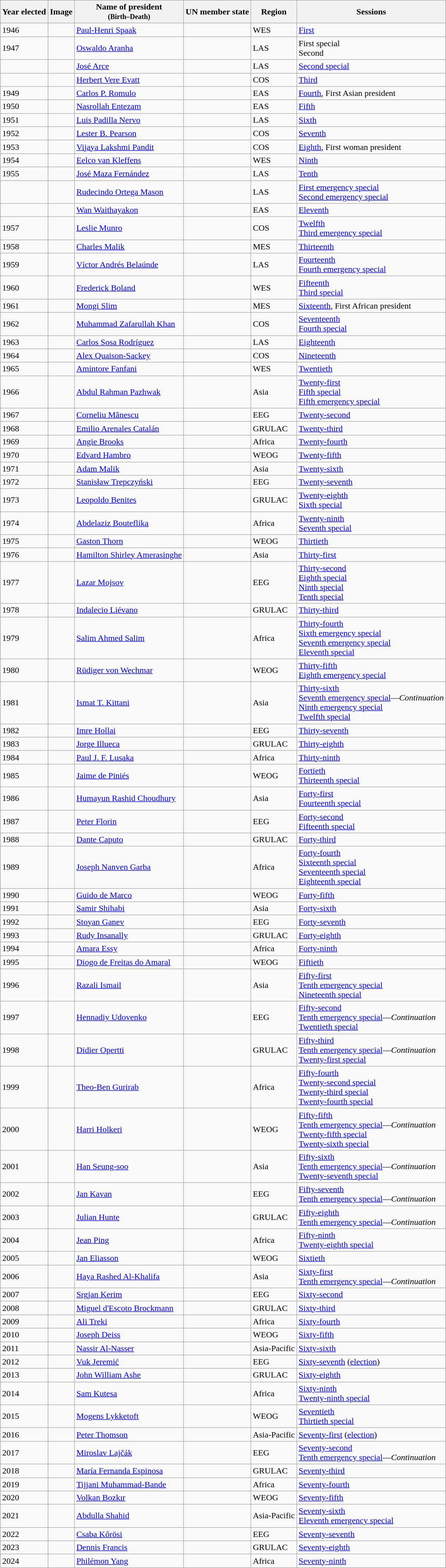<table class="wikitable" style="margin-left: auto; margin-right: auto;">
<tr>
<th>Year elected</th>
<th>Image</th>
<th>Name of president<br><small>(Birth–Death)</small></th>
<th>UN member state</th>
<th>Region</th>
<th>Sessions</th>
</tr>
<tr>
<td>1946</td>
<td></td>
<td><a href='#'>Paul-Henri Spaak</a><br></td>
<td></td>
<td>WES</td>
<td><a href='#'>First</a></td>
</tr>
<tr>
<td>1947</td>
<td></td>
<td><a href='#'>Oswaldo Aranha</a><br></td>
<td></td>
<td>LAS</td>
<td>First special<br>Second</td>
</tr>
<tr>
<td></td>
<td></td>
<td><a href='#'>José Arce</a><br></td>
<td></td>
<td>LAS</td>
<td><a href='#'>Second special</a></td>
</tr>
<tr>
<td></td>
<td></td>
<td><a href='#'>Herbert Vere Evatt</a><br></td>
<td></td>
<td>COS</td>
<td><a href='#'>Third</a></td>
</tr>
<tr>
<td>1949</td>
<td></td>
<td><a href='#'>Carlos P. Romulo</a><br></td>
<td></td>
<td>EAS</td>
<td><a href='#'>Fourth</a>, First Asian president</td>
</tr>
<tr>
<td>1950</td>
<td></td>
<td><a href='#'>Nasrollah Entezam</a><br></td>
<td></td>
<td>EAS</td>
<td><a href='#'>Fifth</a></td>
</tr>
<tr>
<td>1951</td>
<td></td>
<td><a href='#'>Luis Padilla Nervo</a><br></td>
<td></td>
<td>LAS</td>
<td><a href='#'>Sixth</a></td>
</tr>
<tr>
<td>1952</td>
<td></td>
<td><a href='#'>Lester B. Pearson</a><br></td>
<td></td>
<td>COS</td>
<td><a href='#'>Seventh</a></td>
</tr>
<tr>
<td>1953</td>
<td></td>
<td><a href='#'>Vijaya Lakshmi Pandit</a><br></td>
<td></td>
<td>COS</td>
<td><a href='#'>Eighth</a>, First woman president</td>
</tr>
<tr>
<td>1954</td>
<td></td>
<td><a href='#'>Eelco van Kleffens</a><br></td>
<td></td>
<td>WES</td>
<td><a href='#'>Ninth</a></td>
</tr>
<tr>
<td>1955</td>
<td></td>
<td><a href='#'>José Maza Fernández</a><br></td>
<td></td>
<td>LAS</td>
<td><a href='#'>Tenth</a></td>
</tr>
<tr>
<td></td>
<td></td>
<td><a href='#'>Rudecindo Ortega Mason</a><br></td>
<td></td>
<td>LAS</td>
<td><a href='#'>First emergency special</a><br><a href='#'>Second emergency special</a></td>
</tr>
<tr>
<td></td>
<td></td>
<td><a href='#'>Wan Waithayakon</a><br></td>
<td></td>
<td>EAS</td>
<td><a href='#'>Eleventh</a></td>
</tr>
<tr>
<td>1957</td>
<td></td>
<td><a href='#'>Leslie Munro</a><br></td>
<td></td>
<td>COS</td>
<td><a href='#'>Twelfth</a><br><a href='#'>Third emergency special</a></td>
</tr>
<tr>
<td>1958</td>
<td></td>
<td><a href='#'>Charles Malik</a><br></td>
<td></td>
<td>MES</td>
<td><a href='#'>Thirteenth</a></td>
</tr>
<tr>
<td>1959</td>
<td></td>
<td><a href='#'>Víctor Andrés Belaúnde</a><br></td>
<td></td>
<td>LAS</td>
<td><a href='#'>Fourteenth</a><br><a href='#'>Fourth emergency special</a></td>
</tr>
<tr>
<td>1960</td>
<td></td>
<td><a href='#'>Frederick Boland</a><br></td>
<td></td>
<td>WES</td>
<td><a href='#'>Fifteenth</a><br><a href='#'>Third special</a></td>
</tr>
<tr>
<td>1961</td>
<td></td>
<td><a href='#'>Mongi Slim</a><br></td>
<td></td>
<td>MES</td>
<td><a href='#'>Sixteenth</a>, First African president</td>
</tr>
<tr>
<td>1962</td>
<td></td>
<td><a href='#'>Muhammad Zafarullah Khan</a><br></td>
<td></td>
<td>COS</td>
<td><a href='#'>Seventeenth</a><br><a href='#'>Fourth special</a></td>
</tr>
<tr>
<td>1963</td>
<td></td>
<td><a href='#'>Carlos Sosa Rodríguez</a><br></td>
<td></td>
<td>LAS</td>
<td><a href='#'>Eighteenth</a></td>
</tr>
<tr>
<td>1964</td>
<td></td>
<td><a href='#'>Alex Quaison-Sackey</a><br></td>
<td></td>
<td>COS</td>
<td><a href='#'>Nineteenth</a></td>
</tr>
<tr>
<td>1965</td>
<td></td>
<td><a href='#'>Amintore Fanfani</a><br></td>
<td></td>
<td>WES</td>
<td><a href='#'>Twentieth</a></td>
</tr>
<tr>
<td>1966</td>
<td></td>
<td><a href='#'>Abdul Rahman Pazhwak</a><br></td>
<td></td>
<td>Asia</td>
<td><a href='#'>Twenty-first</a><br><a href='#'>Fifth special</a><br><a href='#'>Fifth emergency special</a></td>
</tr>
<tr>
<td>1967</td>
<td></td>
<td><a href='#'>Corneliu Mănescu</a><br></td>
<td></td>
<td>EEG</td>
<td><a href='#'>Twenty-second</a></td>
</tr>
<tr>
<td>1968</td>
<td></td>
<td><a href='#'>Emilio Arenales Catalán</a><br></td>
<td></td>
<td>GRULAC</td>
<td><a href='#'>Twenty-third</a></td>
</tr>
<tr>
<td>1969</td>
<td></td>
<td><a href='#'>Angie Brooks</a><br></td>
<td></td>
<td>Africa</td>
<td><a href='#'>Twenty-fourth</a></td>
</tr>
<tr>
<td>1970</td>
<td></td>
<td><a href='#'>Edvard Hambro</a><br></td>
<td></td>
<td>WEOG</td>
<td><a href='#'>Twenty-fifth</a></td>
</tr>
<tr>
<td>1971</td>
<td></td>
<td><a href='#'>Adam Malik</a><br></td>
<td></td>
<td>Asia</td>
<td><a href='#'>Twenty-sixth</a></td>
</tr>
<tr>
<td>1972</td>
<td></td>
<td><a href='#'>Stanisław Trepczyński</a><br></td>
<td></td>
<td>EEG</td>
<td><a href='#'>Twenty-seventh</a></td>
</tr>
<tr>
<td>1973</td>
<td></td>
<td><a href='#'>Leopoldo Benites</a><br></td>
<td></td>
<td>GRULAC</td>
<td><a href='#'>Twenty-eighth</a><br><a href='#'>Sixth special</a></td>
</tr>
<tr>
<td>1974</td>
<td></td>
<td><a href='#'>Abdelaziz Bouteflika</a><br></td>
<td></td>
<td>Africa</td>
<td><a href='#'>Twenty-ninth</a><br><a href='#'>Seventh special</a></td>
</tr>
<tr>
<td>1975</td>
<td></td>
<td><a href='#'>Gaston Thorn</a><br></td>
<td></td>
<td>WEOG</td>
<td><a href='#'>Thirtieth</a></td>
</tr>
<tr>
<td>1976</td>
<td></td>
<td><a href='#'>Hamilton Shirley Amerasinghe</a><br></td>
<td></td>
<td>Asia</td>
<td><a href='#'>Thirty-first</a></td>
</tr>
<tr>
<td>1977</td>
<td></td>
<td><a href='#'>Lazar Mojsov</a><br></td>
<td></td>
<td>EEG</td>
<td><a href='#'>Thirty-second</a><br><a href='#'>Eighth special</a><br><a href='#'>Ninth special</a><br><a href='#'>Tenth special</a></td>
</tr>
<tr>
<td>1978</td>
<td></td>
<td><a href='#'>Indalecio Liévano</a><br></td>
<td></td>
<td>GRULAC</td>
<td><a href='#'>Thirty-third</a></td>
</tr>
<tr>
<td>1979</td>
<td></td>
<td><a href='#'>Salim Ahmed Salim</a><br></td>
<td></td>
<td>Africa</td>
<td><a href='#'>Thirty-fourth</a><br><a href='#'>Sixth emergency special</a><br><a href='#'>Seventh emergency special</a><br><a href='#'>Eleventh special</a></td>
</tr>
<tr>
<td>1980</td>
<td></td>
<td><a href='#'>Rüdiger von Wechmar</a><br></td>
<td></td>
<td>WEOG</td>
<td><a href='#'>Thirty-fifth</a><br><a href='#'>Eighth emergency special</a></td>
</tr>
<tr>
<td>1981</td>
<td></td>
<td><a href='#'>Ismat T. Kittani</a><br></td>
<td></td>
<td>Asia</td>
<td><a href='#'>Thirty-sixth</a><br><a href='#'>Seventh emergency special</a>—<em>Continuation</em><br><a href='#'>Ninth emergency special</a><br><a href='#'>Twelfth special</a></td>
</tr>
<tr>
<td>1982</td>
<td></td>
<td><a href='#'>Imre Hollai</a><br></td>
<td></td>
<td>EEG</td>
<td><a href='#'>Thirty-seventh</a></td>
</tr>
<tr>
<td>1983</td>
<td></td>
<td><a href='#'>Jorge Illueca</a><br></td>
<td></td>
<td>GRULAC</td>
<td><a href='#'>Thirty-eighth</a></td>
</tr>
<tr>
<td>1984</td>
<td></td>
<td><a href='#'>Paul J. F. Lusaka</a><br></td>
<td></td>
<td>Africa</td>
<td><a href='#'>Thirty-ninth</a></td>
</tr>
<tr>
<td>1985</td>
<td></td>
<td><a href='#'>Jaime de Piniés</a><br></td>
<td></td>
<td>WEOG</td>
<td><a href='#'>Fortieth</a><br><a href='#'>Thirteenth special</a></td>
</tr>
<tr>
<td>1986</td>
<td></td>
<td><a href='#'>Humayun Rashid Choudhury</a><br></td>
<td></td>
<td>Asia</td>
<td><a href='#'>Forty-first</a><br><a href='#'>Fourteenth special</a></td>
</tr>
<tr>
<td>1987</td>
<td></td>
<td><a href='#'>Peter Florin</a><br></td>
<td></td>
<td>EEG</td>
<td><a href='#'>Forty-second</a><br><a href='#'>Fifteenth special</a></td>
</tr>
<tr>
<td>1988</td>
<td></td>
<td><a href='#'>Dante Caputo</a><br></td>
<td></td>
<td>GRULAC</td>
<td><a href='#'>Forty-third</a></td>
</tr>
<tr>
<td>1989</td>
<td></td>
<td><a href='#'>Joseph Nanven Garba</a><br></td>
<td></td>
<td>Africa</td>
<td><a href='#'>Forty-fourth</a><br><a href='#'>Sixteenth special</a><br><a href='#'>Seventeenth special</a><br><a href='#'>Eighteenth special</a></td>
</tr>
<tr>
<td>1990</td>
<td></td>
<td><a href='#'>Guido de Marco</a><br></td>
<td></td>
<td>WEOG</td>
<td><a href='#'>Forty-fifth</a></td>
</tr>
<tr>
<td>1991</td>
<td></td>
<td><a href='#'>Samir Shihabi</a><br></td>
<td></td>
<td>Asia</td>
<td><a href='#'>Forty-sixth</a></td>
</tr>
<tr>
<td>1992</td>
<td></td>
<td><a href='#'>Stoyan Ganev</a><br></td>
<td></td>
<td>EEG</td>
<td><a href='#'>Forty-seventh</a></td>
</tr>
<tr>
<td>1993</td>
<td></td>
<td><a href='#'>Rudy Insanally</a><br></td>
<td></td>
<td>GRULAC</td>
<td><a href='#'>Forty-eighth</a></td>
</tr>
<tr>
<td>1994</td>
<td></td>
<td><a href='#'>Amara Essy</a><br></td>
<td></td>
<td>Africa</td>
<td><a href='#'>Forty-ninth</a></td>
</tr>
<tr>
<td>1995</td>
<td></td>
<td><a href='#'>Diogo de Freitas do Amaral</a><br></td>
<td></td>
<td>WEOG</td>
<td><a href='#'>Fiftieth</a></td>
</tr>
<tr>
<td>1996</td>
<td></td>
<td><a href='#'>Razali Ismail</a><br></td>
<td></td>
<td>Asia</td>
<td><a href='#'>Fifty-first</a><br><a href='#'>Tenth emergency special</a><br><a href='#'>Nineteenth special</a></td>
</tr>
<tr>
<td>1997</td>
<td></td>
<td><a href='#'>Hennadiy Udovenko</a><br></td>
<td></td>
<td>EEG</td>
<td><a href='#'>Fifty-second</a><br><a href='#'>Tenth emergency special</a>—<em>Continuation</em><br><a href='#'>Twentieth special</a></td>
</tr>
<tr>
<td>1998</td>
<td></td>
<td><a href='#'>Didier Opertti</a><br></td>
<td></td>
<td>GRULAC</td>
<td><a href='#'>Fifty-third</a><br><a href='#'>Tenth emergency special</a>—<em>Continuation</em><br><a href='#'>Twenty-first special</a></td>
</tr>
<tr>
<td>1999</td>
<td></td>
<td><a href='#'>Theo-Ben Gurirab</a><br></td>
<td></td>
<td>Africa</td>
<td><a href='#'>Fifty-fourth</a><br><a href='#'>Twenty-second special</a><br><a href='#'>Twenty-third special</a><br><a href='#'>Twenty-fourth special</a></td>
</tr>
<tr>
<td>2000</td>
<td></td>
<td><a href='#'>Harri Holkeri</a><br></td>
<td></td>
<td>WEOG</td>
<td><a href='#'>Fifty-fifth</a><br><a href='#'>Tenth emergency special</a>—<em>Continuation</em><br><a href='#'>Twenty-fifth special</a><br><a href='#'>Twenty-sixth special</a></td>
</tr>
<tr>
<td>2001</td>
<td></td>
<td><a href='#'>Han Seung-soo</a><br></td>
<td></td>
<td>Asia</td>
<td><a href='#'>Fifty-sixth</a><br><a href='#'>Tenth emergency special</a>—<em>Continuation</em> <br> <a href='#'>Twenty-seventh special</a></td>
</tr>
<tr>
<td>2002</td>
<td></td>
<td><a href='#'>Jan Kavan</a><br></td>
<td></td>
<td>EEG</td>
<td><a href='#'>Fifty-seventh</a><br><a href='#'>Tenth emergency special</a>—<em>Continuation</em></td>
</tr>
<tr>
<td>2003</td>
<td></td>
<td><a href='#'>Julian Hunte</a><br></td>
<td></td>
<td>GRULAC</td>
<td><a href='#'>Fifty-eighth</a><br><a href='#'>Tenth emergency special</a>—<em>Continuation</em></td>
</tr>
<tr>
<td>2004</td>
<td></td>
<td><a href='#'>Jean Ping</a><br></td>
<td></td>
<td>Africa</td>
<td><a href='#'>Fifty-ninth</a> <br> <a href='#'>Twenty-eighth special</a></td>
</tr>
<tr>
<td>2005</td>
<td></td>
<td><a href='#'>Jan Eliasson</a><br></td>
<td></td>
<td>WEOG</td>
<td><a href='#'>Sixtieth</a></td>
</tr>
<tr>
<td>2006</td>
<td></td>
<td><a href='#'>Haya Rashed Al-Khalifa</a><br></td>
<td></td>
<td>Asia</td>
<td><a href='#'>Sixty-first</a><br><a href='#'>Tenth emergency special</a>—<em>Continuation</em></td>
</tr>
<tr>
<td>2007</td>
<td></td>
<td><a href='#'>Srgjan Kerim</a><br></td>
<td></td>
<td>EEG</td>
<td><a href='#'>Sixty-second</a></td>
</tr>
<tr>
<td>2008</td>
<td></td>
<td><a href='#'>Miguel d'Escoto Brockmann</a><br></td>
<td></td>
<td>GRULAC</td>
<td><a href='#'>Sixty-third</a></td>
</tr>
<tr>
<td>2009</td>
<td></td>
<td><a href='#'>Ali Treki</a><br></td>
<td></td>
<td>Africa</td>
<td><a href='#'>Sixty-fourth</a></td>
</tr>
<tr>
<td>2010</td>
<td></td>
<td><a href='#'>Joseph Deiss</a><br></td>
<td></td>
<td>WEOG</td>
<td><a href='#'>Sixty-fifth</a></td>
</tr>
<tr>
<td>2011</td>
<td></td>
<td><a href='#'>Nassir Al-Nasser</a><br></td>
<td></td>
<td>Asia-Pacific</td>
<td><a href='#'>Sixty-sixth</a></td>
</tr>
<tr>
<td>2012</td>
<td></td>
<td><a href='#'>Vuk Jeremić</a><br></td>
<td></td>
<td>EEG</td>
<td><a href='#'>Sixty-seventh</a> (<a href='#'>election</a>)</td>
</tr>
<tr>
<td>2013</td>
<td></td>
<td><a href='#'>John William Ashe</a><br></td>
<td></td>
<td>GRULAC</td>
<td><a href='#'>Sixty-eighth</a></td>
</tr>
<tr>
<td>2014</td>
<td></td>
<td><a href='#'>Sam Kutesa</a><br></td>
<td></td>
<td>Africa</td>
<td><a href='#'>Sixty-ninth</a> <br> <a href='#'>Twenty-ninth special</a></td>
</tr>
<tr>
<td>2015</td>
<td></td>
<td><a href='#'>Mogens Lykketoft</a><br></td>
<td></td>
<td>WEOG</td>
<td><a href='#'>Seventieth</a> <br> <a href='#'>Thirtieth special</a></td>
</tr>
<tr>
<td>2016</td>
<td></td>
<td><a href='#'>Peter Thomson</a><br></td>
<td></td>
<td>Asia-Pacific</td>
<td><a href='#'>Seventy-first</a> (<a href='#'>election</a>)</td>
</tr>
<tr>
<td>2017</td>
<td></td>
<td><a href='#'>Miroslav Lajčák</a><br></td>
<td></td>
<td>EEG</td>
<td><a href='#'>Seventy-second</a><br><a href='#'>Tenth emergency special</a>—<em>Continuation</em></td>
</tr>
<tr>
<td>2018</td>
<td></td>
<td><a href='#'>María Fernanda Espinosa</a><br></td>
<td></td>
<td>GRULAC</td>
<td><a href='#'>Seventy-third</a></td>
</tr>
<tr>
<td>2019</td>
<td></td>
<td><a href='#'>Tijjani Muhammad-Bande</a><br></td>
<td></td>
<td>Africa</td>
<td><a href='#'>Seventy-fourth</a></td>
</tr>
<tr>
<td>2020</td>
<td></td>
<td><a href='#'>Volkan Bozkır</a><br></td>
<td></td>
<td>WEOG</td>
<td><a href='#'>Seventy-fifth</a></td>
</tr>
<tr>
<td>2021</td>
<td></td>
<td><a href='#'>Abdulla Shahid</a><br></td>
<td></td>
<td>Asia-Pacific</td>
<td><a href='#'>Seventy-sixth</a><br><a href='#'>Eleventh emergency special</a></td>
</tr>
<tr>
<td>2022</td>
<td></td>
<td><a href='#'>Csaba Kőrösi</a><br></td>
<td></td>
<td>EEG</td>
<td><a href='#'>Seventy-seventh</a></td>
</tr>
<tr>
<td>2023</td>
<td></td>
<td><a href='#'>Dennis Francis</a><br></td>
<td></td>
<td>GRULAC</td>
<td><a href='#'>Seventy-eighth</a></td>
</tr>
<tr>
<td>2024</td>
<td></td>
<td><a href='#'>Philémon Yang</a><br></td>
<td></td>
<td>Africa</td>
<td><a href='#'>Seventy-ninth</a></td>
</tr>
</table>
